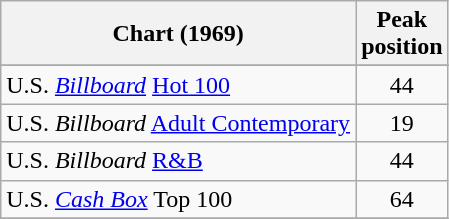<table class="wikitable sortable">
<tr>
<th>Chart (1969)</th>
<th>Peak<br>position</th>
</tr>
<tr>
</tr>
<tr>
</tr>
<tr>
<td>U.S. <em><a href='#'>Billboard</a></em> <a href='#'>Hot 100</a></td>
<td style="text-align:center;">44</td>
</tr>
<tr>
<td>U.S. <em>Billboard</em> <a href='#'>Adult Contemporary</a></td>
<td style="text-align:center;">19</td>
</tr>
<tr>
<td>U.S. <em>Billboard</em> <a href='#'>R&B</a></td>
<td style="text-align:center;">44</td>
</tr>
<tr>
<td>U.S. <a href='#'><em>Cash Box</em></a> Top 100</td>
<td align="center">64</td>
</tr>
<tr>
</tr>
</table>
